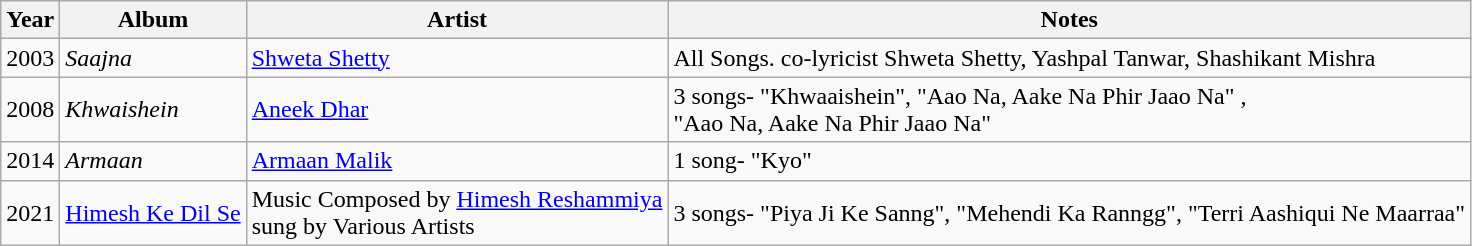<table class="wikitable">
<tr>
<th>Year</th>
<th>Album</th>
<th>Artist</th>
<th>Notes</th>
</tr>
<tr>
<td>2003</td>
<td><em>Saajna</em></td>
<td><a href='#'>Shweta Shetty</a></td>
<td>All Songs. co-lyricist Shweta Shetty, Yashpal Tanwar, Shashikant Mishra</td>
</tr>
<tr>
<td>2008</td>
<td><em>Khwaishein</em></td>
<td><a href='#'>Aneek Dhar</a></td>
<td>3 songs- "Khwaaishein", "Aao Na, Aake Na Phir Jaao Na" ,<br>"Aao Na, Aake Na Phir Jaao Na"</td>
</tr>
<tr>
<td>2014</td>
<td><em>Armaan</em></td>
<td><a href='#'>Armaan Malik</a></td>
<td>1 song- "Kyo"</td>
</tr>
<tr>
<td>2021</td>
<td><a href='#'>Himesh Ke Dil Se</a></td>
<td>Music Composed by <a href='#'>Himesh Reshammiya</a> <br> sung by Various Artists</td>
<td>3 songs- "Piya Ji Ke Sanng", "Mehendi Ka Ranngg", "Terri Aashiqui Ne Maarraa"</td>
</tr>
</table>
